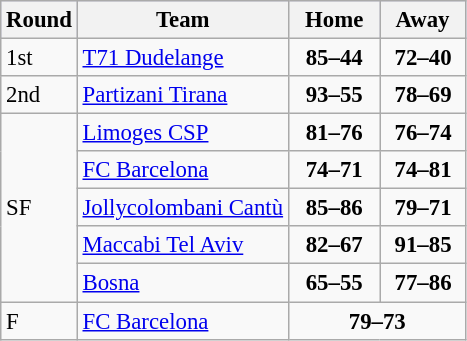<table class="wikitable" style="text-align: left; font-size:95%">
<tr bgcolor="#ccccff">
<th>Round</th>
<th>Team</th>
<th>  Home  </th>
<th>  Away  </th>
</tr>
<tr>
<td>1st</td>
<td> <a href='#'>T71 Dudelange</a></td>
<td align="center"><strong>85–44</strong></td>
<td align="center"><strong>72–40</strong></td>
</tr>
<tr>
<td>2nd</td>
<td> <a href='#'>Partizani Tirana</a></td>
<td align="center"><strong>93–55</strong></td>
<td align="center"><strong>78–69</strong></td>
</tr>
<tr>
<td rowspan=5>SF</td>
<td> <a href='#'>Limoges CSP</a></td>
<td align="center"><strong>81–76</strong></td>
<td align="center"><strong>76–74</strong></td>
</tr>
<tr>
<td> <a href='#'>FC Barcelona</a></td>
<td align="center"><strong>74–71</strong></td>
<td align="center"><strong>74–81</strong></td>
</tr>
<tr>
<td> <a href='#'>Jollycolombani Cantù</a></td>
<td align="center"><strong>85–86</strong></td>
<td align="center"><strong>79–71</strong></td>
</tr>
<tr>
<td> <a href='#'>Maccabi Tel Aviv</a></td>
<td align="center"><strong>82–67</strong></td>
<td align="center"><strong>91–85</strong></td>
</tr>
<tr>
<td> <a href='#'>Bosna</a></td>
<td align="center"><strong>65–55</strong></td>
<td align="center"><strong>77–86</strong></td>
</tr>
<tr>
<td>F</td>
<td> <a href='#'>FC Barcelona</a></td>
<td colspan=2 align="center"><strong>79–73</strong></td>
</tr>
</table>
